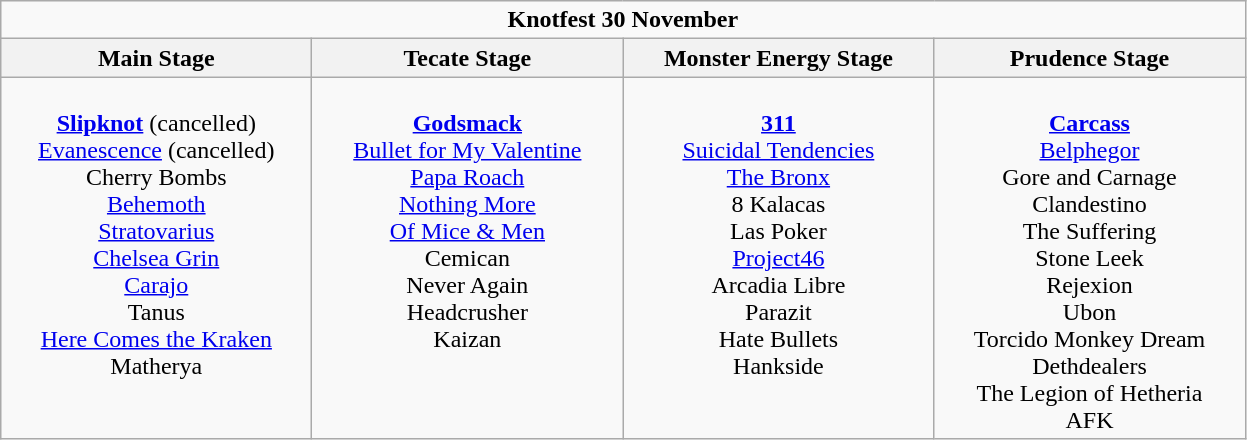<table class="wikitable">
<tr>
<td colspan="4" style="text-align:center;"><strong>Knotfest 30 November</strong></td>
</tr>
<tr>
<th>Main Stage</th>
<th>Tecate Stage</th>
<th>Monster Energy Stage</th>
<th>Prudence Stage</th>
</tr>
<tr>
<td style="text-align:center; vertical-align:top; width:200px;"><br><strong><a href='#'>Slipknot</a></strong> (cancelled)<br>
<a href='#'>Evanescence</a> (cancelled)<br> 
Cherry Bombs<br>
<a href='#'>Behemoth</a><br>
<a href='#'>Stratovarius</a><br>
<a href='#'>Chelsea Grin</a><br>
<a href='#'>Carajo</a><br>
Tanus<br>
<a href='#'>Here Comes the Kraken</a><br>
Matherya<br></td>
<td style="text-align:center; vertical-align:top; width:200px;"><br><strong><a href='#'>Godsmack</a></strong><br>
<a href='#'>Bullet for My Valentine</a><br>
<a href='#'>Papa Roach</a><br>
<a href='#'>Nothing More</a><br>
<a href='#'>Of Mice & Men</a><br>
Cemican<br>
Never Again<br>
Headcrusher<br>
Kaizan<br></td>
<td style="text-align:center; vertical-align:top; width:200px;"><br><strong><a href='#'>311</a></strong><br>
<a href='#'>Suicidal Tendencies</a><br>
<a href='#'>The Bronx</a><br>
8 Kalacas<br>
Las Poker<br>
<a href='#'>Project46</a><br>
Arcadia Libre<br>
Parazit<br>
Hate Bullets<br>
Hankside<br></td>
<td style="text-align:center; vertical-align:top; width:200px;"><br><strong><a href='#'>Carcass</a></strong><br>
<a href='#'>Belphegor</a><br>
Gore and Carnage<br>
Clandestino<br>
The Suffering<br>
Stone Leek<br>
Rejexion<br>
Ubon<br>
Torcido Monkey Dream<br>
Dethdealers<br>
The Legion of Hetheria<br>
AFK<br></td>
</tr>
</table>
